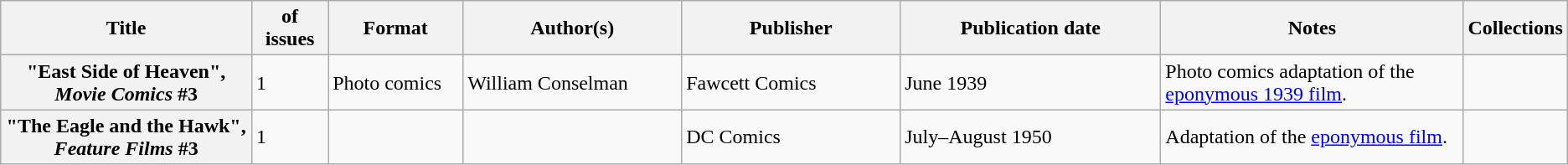<table class="wikitable">
<tr>
<th>Title</th>
<th style="width:40pt"> of issues</th>
<th style="width:75pt">Format</th>
<th style="width:125pt">Author(s)</th>
<th style="width:125pt">Publisher</th>
<th style="width:150pt">Publication date</th>
<th style="width:175pt">Notes</th>
<th>Collections</th>
</tr>
<tr>
<th>"East Side of Heaven", <em>Movie Comics</em> #3</th>
<td>1</td>
<td>Photo comics</td>
<td>William Conselman</td>
<td>Fawcett Comics</td>
<td>June 1939</td>
<td>Photo comics adaptation of the <a href='#'>eponymous 1939 film</a>.</td>
<td></td>
</tr>
<tr>
<th>"The Eagle and the Hawk", <em>Feature Films</em> #3</th>
<td>1</td>
<td></td>
<td></td>
<td>DC Comics</td>
<td>July–August 1950</td>
<td>Adaptation of the <a href='#'>eponymous film</a>.</td>
<td></td>
</tr>
</table>
